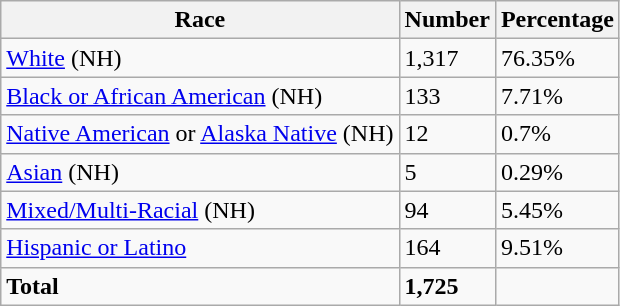<table class="wikitable">
<tr>
<th>Race</th>
<th>Number</th>
<th>Percentage</th>
</tr>
<tr>
<td><a href='#'>White</a> (NH)</td>
<td>1,317</td>
<td>76.35%</td>
</tr>
<tr>
<td><a href='#'>Black or African American</a> (NH)</td>
<td>133</td>
<td>7.71%</td>
</tr>
<tr>
<td><a href='#'>Native American</a> or <a href='#'>Alaska Native</a> (NH)</td>
<td>12</td>
<td>0.7%</td>
</tr>
<tr>
<td><a href='#'>Asian</a> (NH)</td>
<td>5</td>
<td>0.29%</td>
</tr>
<tr>
<td><a href='#'>Mixed/Multi-Racial</a> (NH)</td>
<td>94</td>
<td>5.45%</td>
</tr>
<tr>
<td><a href='#'>Hispanic or Latino</a></td>
<td>164</td>
<td>9.51%</td>
</tr>
<tr>
<td><strong>Total</strong></td>
<td><strong>1,725</strong></td>
<td></td>
</tr>
</table>
